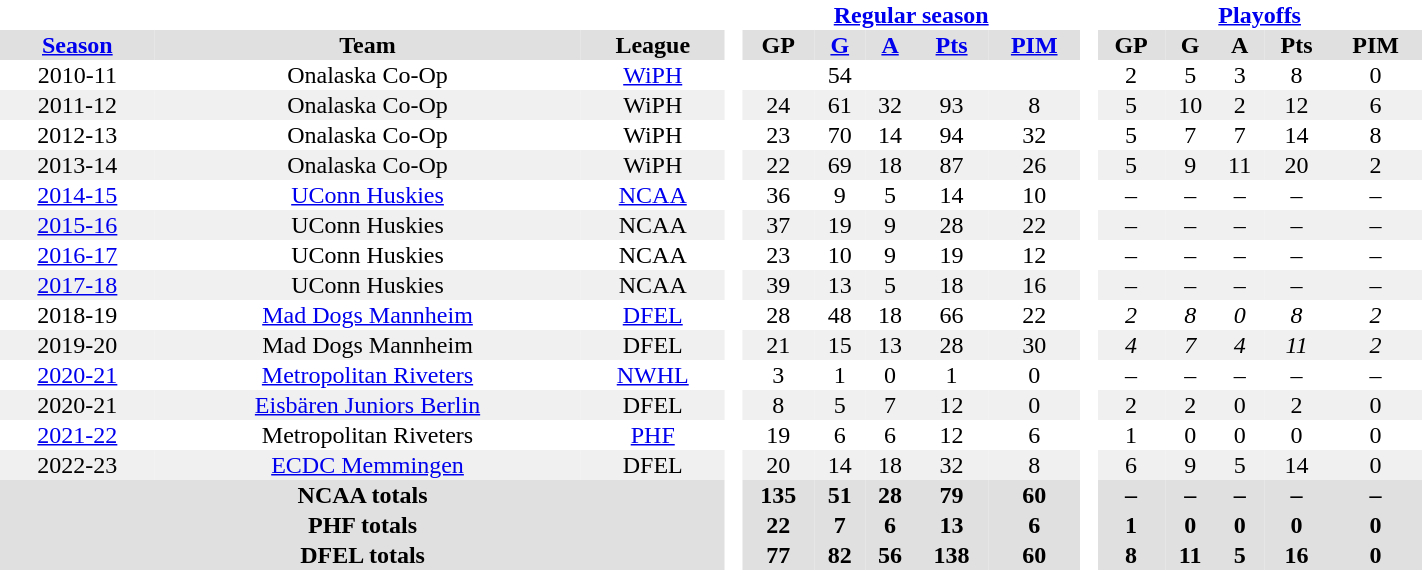<table border="0" cellpadding="1" cellspacing="0" width="75%" style="text-align:center">
<tr>
<th colspan="3" bgcolor="#ffffff"> </th>
<th rowspan="88" bgcolor="#ffffff"> </th>
<th colspan="5"><a href='#'>Regular season</a></th>
<th rowspan="88" bgcolor="#ffffff"> </th>
<th colspan="5"><a href='#'>Playoffs</a></th>
</tr>
<tr bgcolor="#e0e0e0">
<th><a href='#'>Season</a></th>
<th>Team</th>
<th>League</th>
<th>GP</th>
<th><a href='#'>G</a></th>
<th><a href='#'>A</a></th>
<th><a href='#'>Pts</a></th>
<th><a href='#'>PIM</a></th>
<th>GP</th>
<th>G</th>
<th>A</th>
<th>Pts</th>
<th>PIM</th>
</tr>
<tr>
<td>2010-11</td>
<td>Onalaska Co-Op</td>
<td><a href='#'>WiPH</a></td>
<td></td>
<td>54</td>
<td></td>
<td></td>
<td></td>
<td>2</td>
<td>5</td>
<td>3</td>
<td>8</td>
<td>0</td>
</tr>
<tr bgcolor="#f0f0f0">
<td>2011-12</td>
<td>Onalaska Co-Op</td>
<td>WiPH</td>
<td>24</td>
<td>61</td>
<td>32</td>
<td>93</td>
<td>8</td>
<td>5</td>
<td>10</td>
<td>2</td>
<td>12</td>
<td>6</td>
</tr>
<tr>
<td>2012-13</td>
<td>Onalaska Co-Op</td>
<td>WiPH</td>
<td>23</td>
<td>70</td>
<td>14</td>
<td>94</td>
<td>32</td>
<td>5</td>
<td>7</td>
<td>7</td>
<td>14</td>
<td>8</td>
</tr>
<tr bgcolor="#f0f0f0">
<td>2013-14</td>
<td>Onalaska Co-Op</td>
<td>WiPH</td>
<td>22</td>
<td>69</td>
<td>18</td>
<td>87</td>
<td>26</td>
<td>5</td>
<td>9</td>
<td>11</td>
<td>20</td>
<td>2</td>
</tr>
<tr>
<td><a href='#'>2014-15</a></td>
<td><a href='#'>UConn Huskies</a></td>
<td><a href='#'>NCAA</a></td>
<td>36</td>
<td>9</td>
<td>5</td>
<td>14</td>
<td>10</td>
<td>–</td>
<td>–</td>
<td>–</td>
<td>–</td>
<td>–</td>
</tr>
<tr bgcolor="#f0f0f0">
<td><a href='#'>2015-16</a></td>
<td>UConn Huskies</td>
<td>NCAA</td>
<td>37</td>
<td>19</td>
<td>9</td>
<td>28</td>
<td>22</td>
<td>–</td>
<td>–</td>
<td>–</td>
<td>–</td>
<td>–</td>
</tr>
<tr>
<td><a href='#'>2016-17</a></td>
<td>UConn Huskies</td>
<td>NCAA</td>
<td>23</td>
<td>10</td>
<td>9</td>
<td>19</td>
<td>12</td>
<td>–</td>
<td>–</td>
<td>–</td>
<td>–</td>
<td>–</td>
</tr>
<tr bgcolor="#f0f0f0">
<td><a href='#'>2017-18</a></td>
<td>UConn Huskies</td>
<td>NCAA</td>
<td>39</td>
<td>13</td>
<td>5</td>
<td>18</td>
<td>16</td>
<td>–</td>
<td>–</td>
<td>–</td>
<td>–</td>
<td>–</td>
</tr>
<tr>
<td>2018-19</td>
<td><a href='#'>Mad Dogs Mannheim</a></td>
<td><a href='#'>DFEL</a></td>
<td>28</td>
<td>48</td>
<td>18</td>
<td>66</td>
<td>22</td>
<td><em>2</em></td>
<td><em>8</em></td>
<td><em>0</em></td>
<td><em>8</em></td>
<td><em>2</em></td>
</tr>
<tr bgcolor="#f0f0f0">
<td>2019-20</td>
<td>Mad Dogs Mannheim</td>
<td>DFEL</td>
<td>21</td>
<td>15</td>
<td>13</td>
<td>28</td>
<td>30</td>
<td><em>4</em></td>
<td><em>7</em></td>
<td><em>4</em></td>
<td><em>11</em></td>
<td><em>2</em></td>
</tr>
<tr>
<td><a href='#'>2020-21</a></td>
<td><a href='#'>Metropolitan Riveters</a></td>
<td><a href='#'>NWHL</a></td>
<td>3</td>
<td>1</td>
<td>0</td>
<td>1</td>
<td>0</td>
<td>–</td>
<td>–</td>
<td>–</td>
<td>–</td>
<td>–</td>
</tr>
<tr bgcolor="#f0f0f0">
<td>2020-21</td>
<td><a href='#'>Eisbären Juniors Berlin</a></td>
<td>DFEL</td>
<td>8</td>
<td>5</td>
<td>7</td>
<td>12</td>
<td>0</td>
<td>2</td>
<td>2</td>
<td>0</td>
<td>2</td>
<td>0</td>
</tr>
<tr>
<td><a href='#'>2021-22</a></td>
<td>Metropolitan Riveters</td>
<td><a href='#'>PHF</a></td>
<td>19</td>
<td>6</td>
<td>6</td>
<td>12</td>
<td>6</td>
<td>1</td>
<td>0</td>
<td>0</td>
<td>0</td>
<td>0</td>
</tr>
<tr bgcolor="#f0f0f0">
<td>2022-23</td>
<td><a href='#'>ECDC Memmingen</a></td>
<td>DFEL</td>
<td>20</td>
<td>14</td>
<td>18</td>
<td>32</td>
<td>8</td>
<td>6</td>
<td>9</td>
<td>5</td>
<td>14</td>
<td>0</td>
</tr>
<tr bgcolor="#e0e0e0">
<th colspan="3">NCAA totals</th>
<th>135</th>
<th>51</th>
<th>28</th>
<th>79</th>
<th>60</th>
<th>–</th>
<th>–</th>
<th>–</th>
<th>–</th>
<th>–</th>
</tr>
<tr bgcolor="#e0e0e0">
<th colspan="3">PHF totals</th>
<th>22</th>
<th>7</th>
<th>6</th>
<th>13</th>
<th>6</th>
<th>1</th>
<th>0</th>
<th>0</th>
<th>0</th>
<th>0</th>
</tr>
<tr bgcolor="#e0e0e0">
<th colspan="3">DFEL totals</th>
<th>77</th>
<th>82</th>
<th>56</th>
<th>138</th>
<th>60</th>
<th>8</th>
<th>11</th>
<th>5</th>
<th>16</th>
<th>0</th>
</tr>
</table>
